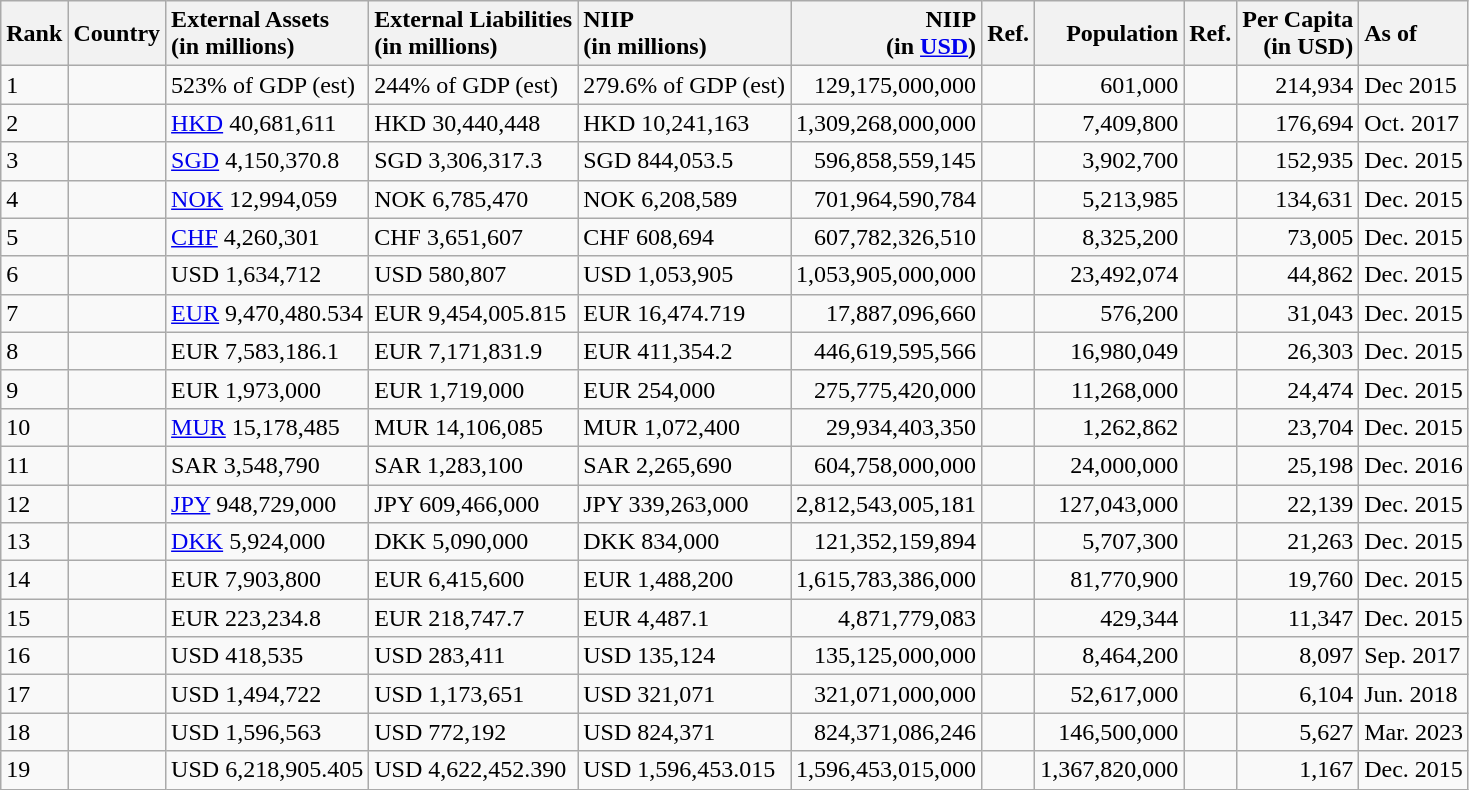<table class="sortable wikitable">
<tr>
<th style="text-align:left">Rank</th>
<th style="text-align:left">Country</th>
<th style="text-align:left">External Assets<br>(in millions)</th>
<th style="text-align:left">External Liabilities<br>(in millions)</th>
<th style="text-align:left">NIIP<br>(in millions)</th>
<th style="text-align:right">NIIP<br>(in <a href='#'>USD</a>)</th>
<th style="text-align:left">Ref.</th>
<th style="text-align:right">Population</th>
<th style="text-align:left">Ref.</th>
<th style="text-align:right">Per Capita<br>(in USD)</th>
<th style="text-align:left">As of</th>
</tr>
<tr ->
<td>1</td>
<td></td>
<td>523% of GDP (est)</td>
<td>244% of GDP (est)</td>
<td>279.6% of GDP (est)</td>
<td style="text-align:right">129,175,000,000</td>
<td></td>
<td style="text-align:right">601,000</td>
<td></td>
<td style="text-align:right">214,934</td>
<td>Dec 2015</td>
</tr>
<tr ->
<td>2</td>
<td></td>
<td><a href='#'>HKD</a> 40,681,611</td>
<td>HKD 30,440,448</td>
<td>HKD 10,241,163</td>
<td style="text-align:right">1,309,268,000,000</td>
<td></td>
<td style="text-align:right">7,409,800</td>
<td></td>
<td style="text-align:right">176,694</td>
<td>Oct. 2017</td>
</tr>
<tr ->
<td>3</td>
<td></td>
<td><a href='#'>SGD</a> 4,150,370.8</td>
<td>SGD 3,306,317.3</td>
<td>SGD 844,053.5</td>
<td style="text-align:right">596,858,559,145</td>
<td></td>
<td style="text-align:right">3,902,700</td>
<td></td>
<td style="text-align:right">152,935</td>
<td>Dec. 2015</td>
</tr>
<tr ->
<td>4</td>
<td></td>
<td><a href='#'>NOK</a> 12,994,059</td>
<td>NOK 6,785,470</td>
<td>NOK 6,208,589</td>
<td style="text-align:right">701,964,590,784</td>
<td></td>
<td style="text-align:right">5,213,985</td>
<td></td>
<td style="text-align:right">134,631</td>
<td>Dec. 2015</td>
</tr>
<tr ->
<td>5</td>
<td></td>
<td><a href='#'>CHF</a> 4,260,301</td>
<td>CHF 3,651,607</td>
<td>CHF 608,694</td>
<td style="text-align:right">607,782,326,510</td>
<td></td>
<td style="text-align:right">8,325,200</td>
<td></td>
<td style="text-align:right">73,005</td>
<td>Dec. 2015</td>
</tr>
<tr ->
<td>6</td>
<td></td>
<td>USD 1,634,712</td>
<td>USD 580,807</td>
<td>USD 1,053,905</td>
<td style="text-align:right">1,053,905,000,000</td>
<td></td>
<td style="text-align:right">23,492,074</td>
<td></td>
<td style="text-align:right">44,862</td>
<td>Dec. 2015</td>
</tr>
<tr ->
<td>7</td>
<td></td>
<td><a href='#'>EUR</a> 9,470,480.534</td>
<td>EUR 9,454,005.815</td>
<td>EUR 16,474.719</td>
<td style="text-align:right">17,887,096,660</td>
<td></td>
<td style="text-align:right">576,200</td>
<td></td>
<td style="text-align:right">31,043</td>
<td>Dec. 2015</td>
</tr>
<tr ->
<td>8</td>
<td></td>
<td>EUR 7,583,186.1</td>
<td>EUR 7,171,831.9</td>
<td>EUR 411,354.2</td>
<td style="text-align:right">446,619,595,566</td>
<td></td>
<td style="text-align:right">16,980,049</td>
<td></td>
<td style="text-align:right">26,303</td>
<td>Dec. 2015</td>
</tr>
<tr ->
<td>9</td>
<td></td>
<td>EUR 1,973,000</td>
<td>EUR 1,719,000</td>
<td>EUR 254,000</td>
<td style="text-align:right">275,775,420,000</td>
<td></td>
<td style="text-align:right">11,268,000</td>
<td></td>
<td style="text-align:right">24,474</td>
<td>Dec. 2015</td>
</tr>
<tr ->
<td>10</td>
<td></td>
<td><a href='#'>MUR</a> 15,178,485</td>
<td>MUR 14,106,085</td>
<td>MUR 1,072,400</td>
<td style="text-align:right">29,934,403,350</td>
<td></td>
<td style="text-align:right">1,262,862</td>
<td></td>
<td style="text-align:right">23,704</td>
<td>Dec. 2015</td>
</tr>
<tr ->
<td>11</td>
<td></td>
<td>SAR 3,548,790</td>
<td>SAR 1,283,100</td>
<td>SAR 2,265,690</td>
<td style="text-align:right">604,758,000,000</td>
<td></td>
<td style="text-align:right">24,000,000</td>
<td></td>
<td style="text-align:right">25,198</td>
<td>Dec. 2016</td>
</tr>
<tr ->
<td>12</td>
<td></td>
<td><a href='#'>JPY</a> 948,729,000</td>
<td>JPY 609,466,000</td>
<td>JPY 339,263,000</td>
<td style="text-align:right">2,812,543,005,181</td>
<td></td>
<td style="text-align:right">127,043,000</td>
<td></td>
<td style="text-align:right">22,139</td>
<td>Dec. 2015</td>
</tr>
<tr ->
<td>13</td>
<td></td>
<td><a href='#'>DKK</a> 5,924,000</td>
<td>DKK 5,090,000</td>
<td>DKK 834,000</td>
<td style="text-align:right">121,352,159,894</td>
<td></td>
<td style="text-align:right">5,707,300</td>
<td></td>
<td style="text-align:right">21,263</td>
<td>Dec. 2015</td>
</tr>
<tr ->
<td>14</td>
<td></td>
<td>EUR 7,903,800</td>
<td>EUR 6,415,600</td>
<td>EUR 1,488,200</td>
<td style="text-align:right">1,615,783,386,000</td>
<td></td>
<td style="text-align:right">81,770,900</td>
<td></td>
<td style="text-align:right">19,760</td>
<td>Dec. 2015</td>
</tr>
<tr ->
<td>15</td>
<td></td>
<td>EUR 223,234.8</td>
<td>EUR 218,747.7</td>
<td>EUR 4,487.1</td>
<td style="text-align:right">4,871,779,083</td>
<td></td>
<td style="text-align:right">429,344</td>
<td></td>
<td style="text-align:right">11,347</td>
<td>Dec. 2015</td>
</tr>
<tr ->
<td>16</td>
<td></td>
<td>USD 418,535</td>
<td>USD 283,411</td>
<td>USD 135,124</td>
<td style="text-align:right">135,125,000,000</td>
<td></td>
<td style="text-align:right">8,464,200</td>
<td></td>
<td style="text-align:right">8,097</td>
<td>Sep. 2017</td>
</tr>
<tr ->
<td>17</td>
<td></td>
<td>USD 1,494,722</td>
<td>USD 1,173,651</td>
<td>USD 321,071</td>
<td style="text-align:right">321,071,000,000</td>
<td></td>
<td style="text-align:right">52,617,000</td>
<td></td>
<td style="text-align:right">6,104</td>
<td>Jun. 2018</td>
</tr>
<tr ->
<td>18</td>
<td></td>
<td>USD 1,596,563</td>
<td>USD 772,192</td>
<td>USD 824,371</td>
<td style="text-align:right">824,371,086,246</td>
<td></td>
<td style="text-align:right">146,500,000</td>
<td></td>
<td style="text-align:right">5,627</td>
<td>Mar. 2023</td>
</tr>
<tr ->
<td>19</td>
<td></td>
<td>USD 6,218,905.405</td>
<td>USD 4,622,452.390</td>
<td>USD 1,596,453.015</td>
<td style="text-align:right">1,596,453,015,000</td>
<td></td>
<td style="text-align:right">1,367,820,000</td>
<td></td>
<td style="text-align:right">1,167</td>
<td>Dec. 2015</td>
</tr>
</table>
